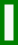<table class="wikitable" style="border: 3px solid green">
<tr>
<td><br></td>
</tr>
</table>
